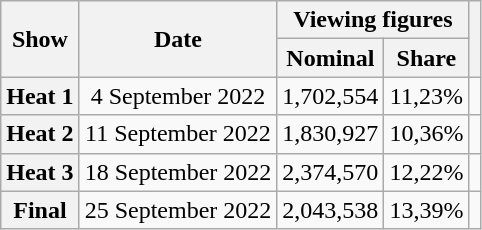<table class="wikitable plainrowheaders sortable" style="text-align:center">
<tr>
<th rowspan="2" scope="col">Show</th>
<th rowspan="2" scope="col">Date</th>
<th colspan="2" scope="col">Viewing figures</th>
<th rowspan="2" class="unsortable" scope="col"></th>
</tr>
<tr>
<th scope="col">Nominal</th>
<th scope="col">Share</th>
</tr>
<tr>
<th scope="row">Heat 1</th>
<td>4 September 2022</td>
<td>1,702,554</td>
<td>11,23%</td>
<td></td>
</tr>
<tr>
<th scope="row">Heat 2</th>
<td>11 September 2022</td>
<td>1,830,927</td>
<td>10,36%</td>
<td></td>
</tr>
<tr>
<th scope="row">Heat 3</th>
<td>18 September 2022</td>
<td>2,374,570</td>
<td>12,22%</td>
<td></td>
</tr>
<tr>
<th scope="row">Final</th>
<td>25 September 2022</td>
<td>2,043,538</td>
<td>13,39%</td>
<td></td>
</tr>
</table>
